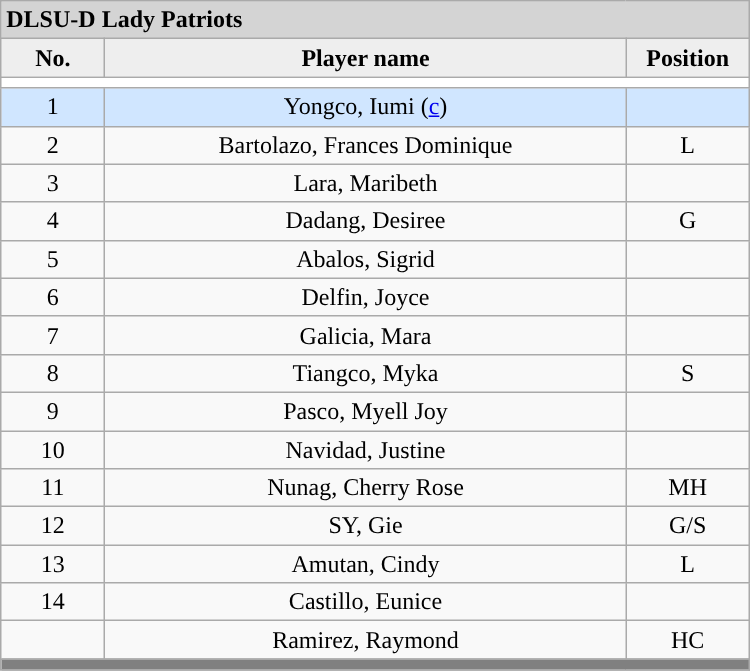<table class='wikitable mw-collapsible mw-collapsed' style='text-align: center; width: 500px; border: none;'>
<tr>
<th style="background:#D4D4D4; text-align:left;" colspan=3> DLSU-D Lady Patriots</th>
</tr>
<tr style="background:#EEEEEE; font-weight:bold;">
<td width=10%>No.</td>
<td width=50%>Player name</td>
<td width=10%>Position</td>
</tr>
<tr style="background:#FFFFFF;">
<td colspan=3 align=center></td>
</tr>
<tr style="background: #D0E6FF;">
<td align=center>1</td>
<td>Yongco, Iumi (<a href='#'>c</a>)</td>
<td align=center></td>
</tr>
<tr>
<td align=center>2</td>
<td>Bartolazo, Frances Dominique</td>
<td align=center>L</td>
</tr>
<tr>
<td align=center>3</td>
<td>Lara, Maribeth</td>
<td align=center></td>
</tr>
<tr>
<td align=center>4</td>
<td>Dadang, Desiree</td>
<td align=center>G</td>
</tr>
<tr>
<td align=center>5</td>
<td>Abalos, Sigrid</td>
<td align=center></td>
</tr>
<tr>
<td align=center>6</td>
<td>Delfin, Joyce</td>
<td align=center></td>
</tr>
<tr>
<td align=center>7</td>
<td>Galicia, Mara</td>
<td align=center></td>
</tr>
<tr>
<td align=center>8</td>
<td>Tiangco, Myka</td>
<td align=center>S</td>
</tr>
<tr>
<td align=center>9</td>
<td>Pasco, Myell Joy</td>
<td align=center></td>
</tr>
<tr>
<td align=center>10</td>
<td>Navidad, Justine</td>
<td align=center></td>
</tr>
<tr>
<td align=center>11</td>
<td>Nunag, Cherry Rose</td>
<td align=center>MH</td>
</tr>
<tr>
<td align=center>12</td>
<td>SY, Gie</td>
<td align=center>G/S</td>
</tr>
<tr>
<td align=center>13</td>
<td>Amutan, Cindy</td>
<td align=center>L</td>
</tr>
<tr>
<td align=center>14</td>
<td>Castillo, Eunice</td>
<td align=center></td>
</tr>
<tr>
<td align=center></td>
<td>Ramirez, Raymond</td>
<td align=center>HC</td>
</tr>
<tr>
<th style='background: grey;' colspan=3></th>
</tr>
</table>
